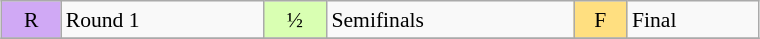<table class="wikitable" style="margin:0.5em auto; font-size:90%; line-height:1.25em;" width=40%;>
<tr>
<td bgcolor="#D0A9F5" align=center>R</td>
<td>Round 1</td>
<td bgcolor="#D9FFB2" align=center>½</td>
<td>Semifinals</td>
<td bgcolor="#FFDF80" align=center>F</td>
<td>Final</td>
</tr>
<tr>
</tr>
</table>
